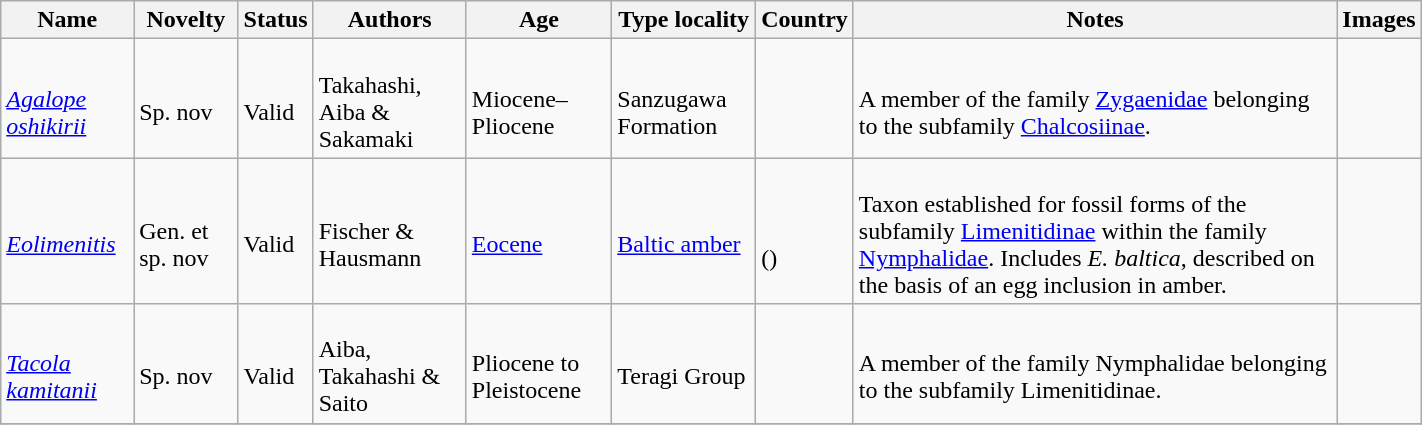<table class="wikitable sortable" align="center" width="75%">
<tr>
<th>Name</th>
<th>Novelty</th>
<th>Status</th>
<th>Authors</th>
<th>Age</th>
<th>Type locality</th>
<th>Country</th>
<th>Notes</th>
<th>Images</th>
</tr>
<tr>
<td><br><em><a href='#'>Agalope oshikirii</a></em></td>
<td><br>Sp. nov</td>
<td><br>Valid</td>
<td><br>Takahashi, Aiba & Sakamaki</td>
<td><br>Miocene–Pliocene</td>
<td><br>Sanzugawa Formation</td>
<td><br></td>
<td><br>A member of the family <a href='#'>Zygaenidae</a> belonging to the subfamily <a href='#'>Chalcosiinae</a>.</td>
<td></td>
</tr>
<tr>
<td><br><em><a href='#'>Eolimenitis</a></em></td>
<td><br>Gen. et sp. nov</td>
<td><br>Valid</td>
<td><br>Fischer & Hausmann</td>
<td><br><a href='#'>Eocene</a></td>
<td><br><a href='#'>Baltic amber</a></td>
<td><br><br>()</td>
<td><br>Taxon established for fossil forms of the subfamily <a href='#'>Limenitidinae</a> within the family <a href='#'>Nymphalidae</a>. Includes <em>E. baltica</em>, described on the basis of an egg inclusion in amber.</td>
<td></td>
</tr>
<tr>
<td><br><em><a href='#'>Tacola kamitanii</a></em></td>
<td><br>Sp. nov</td>
<td><br>Valid</td>
<td><br>Aiba, Takahashi & Saito</td>
<td><br>Pliocene to Pleistocene</td>
<td><br>Teragi Group</td>
<td><br></td>
<td><br>A member of the family Nymphalidae belonging to the subfamily Limenitidinae.</td>
<td></td>
</tr>
<tr>
</tr>
</table>
